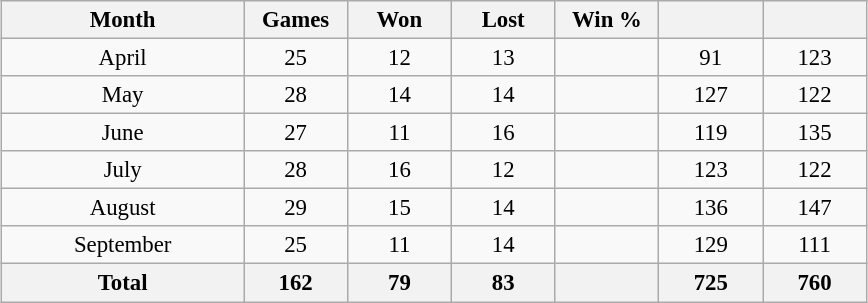<table class="wikitable" style="font-size:95%; text-align:center; width:38em;margin: 0.5em auto;">
<tr>
<th width="28%">Month</th>
<th width="12%">Games</th>
<th width="12%">Won</th>
<th width="12%">Lost</th>
<th width="12%">Win %</th>
<th width="12%"></th>
<th width="12%"></th>
</tr>
<tr>
<td>April</td>
<td>25</td>
<td>12</td>
<td>13</td>
<td></td>
<td>91</td>
<td>123</td>
</tr>
<tr>
<td>May</td>
<td>28</td>
<td>14</td>
<td>14</td>
<td></td>
<td>127</td>
<td>122</td>
</tr>
<tr>
<td>June</td>
<td>27</td>
<td>11</td>
<td>16</td>
<td></td>
<td>119</td>
<td>135</td>
</tr>
<tr>
<td>July</td>
<td>28</td>
<td>16</td>
<td>12</td>
<td></td>
<td>123</td>
<td>122</td>
</tr>
<tr>
<td>August</td>
<td>29</td>
<td>15</td>
<td>14</td>
<td></td>
<td>136</td>
<td>147</td>
</tr>
<tr>
<td>September</td>
<td>25</td>
<td>11</td>
<td>14</td>
<td></td>
<td>129</td>
<td>111</td>
</tr>
<tr>
<th>Total</th>
<th>162</th>
<th>79</th>
<th>83</th>
<th></th>
<th>725</th>
<th>760</th>
</tr>
</table>
